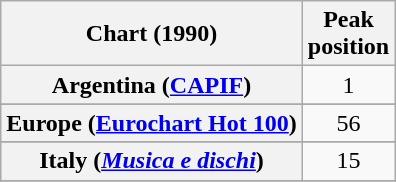<table class="wikitable sortable plainrowheaders" style="text-align:center">
<tr>
<th>Chart (1990)</th>
<th>Peak<br>position</th>
</tr>
<tr>
<th scope="row">Argentina (<a href='#'>CAPIF</a>)</th>
<td>1</td>
</tr>
<tr>
</tr>
<tr>
</tr>
<tr>
</tr>
<tr>
</tr>
<tr>
<th scope="row">Europe (<a href='#'>Eurochart Hot 100</a>)</th>
<td>56</td>
</tr>
<tr>
</tr>
<tr>
<th scope="row">Italy (<em><a href='#'>Musica e dischi</a></em>)</th>
<td>15</td>
</tr>
<tr>
</tr>
<tr>
</tr>
<tr>
</tr>
<tr>
</tr>
<tr>
</tr>
<tr>
</tr>
<tr>
</tr>
<tr>
</tr>
</table>
